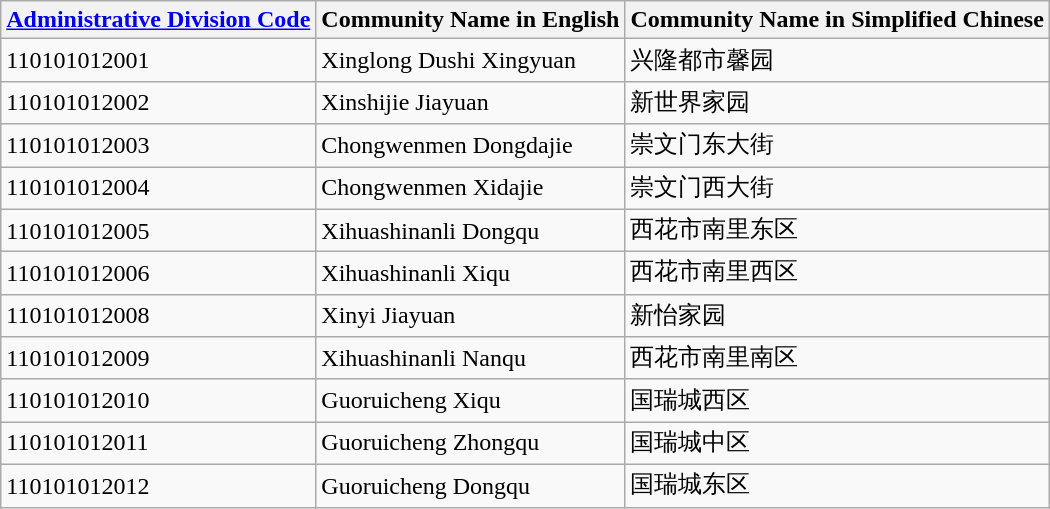<table class="wikitable sortable">
<tr>
<th><a href='#'>Administrative Division Code</a></th>
<th>Community Name in English</th>
<th>Community Name in Simplified Chinese</th>
</tr>
<tr>
<td>110101012001</td>
<td>Xinglong Dushi Xingyuan</td>
<td>兴隆都市馨园</td>
</tr>
<tr>
<td>110101012002</td>
<td>Xinshijie Jiayuan</td>
<td>新世界家园</td>
</tr>
<tr>
<td>110101012003</td>
<td>Chongwenmen Dongdajie</td>
<td>崇文门东大街</td>
</tr>
<tr>
<td>110101012004</td>
<td>Chongwenmen Xidajie</td>
<td>崇文门西大街</td>
</tr>
<tr>
<td>110101012005</td>
<td>Xihuashinanli Dongqu</td>
<td>西花市南里东区</td>
</tr>
<tr>
<td>110101012006</td>
<td>Xihuashinanli Xiqu</td>
<td>西花市南里西区</td>
</tr>
<tr>
<td>110101012008</td>
<td>Xinyi Jiayuan</td>
<td>新怡家园</td>
</tr>
<tr>
<td>110101012009</td>
<td>Xihuashinanli Nanqu</td>
<td>西花市南里南区</td>
</tr>
<tr>
<td>110101012010</td>
<td>Guoruicheng Xiqu</td>
<td>国瑞城西区</td>
</tr>
<tr>
<td>110101012011</td>
<td>Guoruicheng Zhongqu</td>
<td>国瑞城中区</td>
</tr>
<tr>
<td>110101012012</td>
<td>Guoruicheng Dongqu</td>
<td>国瑞城东区</td>
</tr>
</table>
